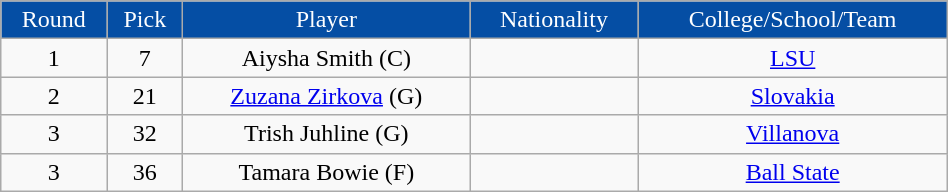<table class="wikitable" width="50%">
<tr align="center" style="background:#054EA4; color:white;">
<td>Round</td>
<td>Pick</td>
<td>Player</td>
<td>Nationality</td>
<td>College/School/Team</td>
</tr>
<tr align="center">
<td>1</td>
<td>7</td>
<td>Aiysha Smith (C)</td>
<td></td>
<td><a href='#'>LSU</a></td>
</tr>
<tr align="center">
<td>2</td>
<td>21</td>
<td><a href='#'>Zuzana Zirkova</a> (G)</td>
<td></td>
<td><a href='#'>Slovakia</a></td>
</tr>
<tr align="center">
<td>3</td>
<td>32</td>
<td>Trish Juhline (G)</td>
<td></td>
<td><a href='#'>Villanova</a></td>
</tr>
<tr align="center">
<td>3</td>
<td>36</td>
<td>Tamara Bowie (F)</td>
<td></td>
<td><a href='#'>Ball State</a></td>
</tr>
</table>
